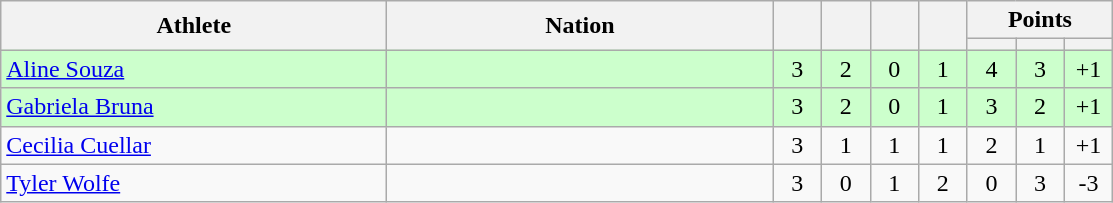<table class="wikitable" style="text-align: center; font-size:100% ">
<tr>
<th rowspan=2 width=250>Athlete</th>
<th rowspan=2 width=250>Nation</th>
<th rowspan=2 width=25></th>
<th rowspan=2 width=25></th>
<th rowspan=2 width=25></th>
<th rowspan=2 width=25></th>
<th colspan=3>Points</th>
</tr>
<tr>
<th width=25></th>
<th width=25></th>
<th width=25></th>
</tr>
<tr bgcolor="ccffcc">
<td align=left><a href='#'>Aline Souza</a></td>
<td align=left></td>
<td>3</td>
<td>2</td>
<td>0</td>
<td>1</td>
<td>4</td>
<td>3</td>
<td>+1</td>
</tr>
<tr bgcolor="ccffcc">
<td align=left><a href='#'>Gabriela Bruna</a></td>
<td align=left></td>
<td>3</td>
<td>2</td>
<td>0</td>
<td>1</td>
<td>3</td>
<td>2</td>
<td>+1</td>
</tr>
<tr>
<td align=left><a href='#'>Cecilia Cuellar</a></td>
<td align=left></td>
<td>3</td>
<td>1</td>
<td>1</td>
<td>1</td>
<td>2</td>
<td>1</td>
<td>+1</td>
</tr>
<tr>
<td align=left><a href='#'>Tyler Wolfe</a></td>
<td align=left></td>
<td>3</td>
<td>0</td>
<td>1</td>
<td>2</td>
<td>0</td>
<td>3</td>
<td>-3</td>
</tr>
</table>
